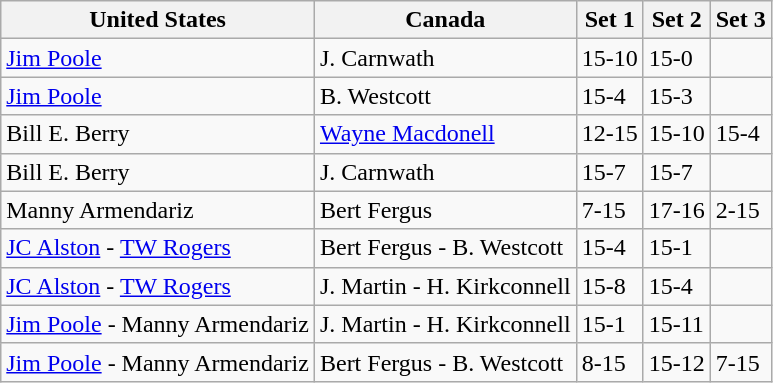<table class="wikitable">
<tr>
<th>United  States </th>
<th>Canada </th>
<th>Set 1</th>
<th>Set 2</th>
<th>Set 3</th>
</tr>
<tr>
<td><a href='#'>Jim Poole</a></td>
<td>J. Carnwath</td>
<td>15-10</td>
<td>15-0</td>
<td></td>
</tr>
<tr>
<td><a href='#'>Jim Poole</a></td>
<td>B. Westcott</td>
<td>15-4</td>
<td>15-3</td>
<td></td>
</tr>
<tr>
<td>Bill E. Berry</td>
<td><a href='#'>Wayne Macdonell</a></td>
<td>12-15</td>
<td>15-10</td>
<td>15-4</td>
</tr>
<tr>
<td>Bill E. Berry</td>
<td>J. Carnwath</td>
<td>15-7</td>
<td>15-7</td>
<td></td>
</tr>
<tr>
<td>Manny  Armendariz</td>
<td>Bert Fergus</td>
<td>7-15</td>
<td>17-16</td>
<td>2-15</td>
</tr>
<tr>
<td><a href='#'>JC Alston</a> - <a href='#'>TW Rogers</a></td>
<td>Bert  Fergus - B. Westcott</td>
<td>15-4</td>
<td>15-1</td>
<td></td>
</tr>
<tr>
<td><a href='#'>JC Alston</a> - <a href='#'>TW Rogers</a></td>
<td>J.  Martin - H. Kirkconnell</td>
<td>15-8</td>
<td>15-4</td>
<td></td>
</tr>
<tr>
<td><a href='#'>Jim Poole</a> -  Manny Armendariz</td>
<td>J.  Martin - H. Kirkconnell</td>
<td>15-1</td>
<td>15-11</td>
<td></td>
</tr>
<tr>
<td><a href='#'>Jim Poole</a> -  Manny Armendariz</td>
<td>Bert  Fergus - B. Westcott</td>
<td>8-15</td>
<td>15-12</td>
<td>7-15</td>
</tr>
</table>
